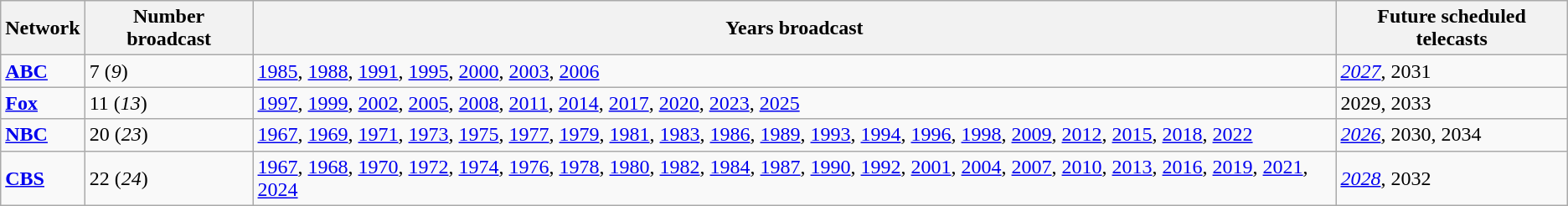<table class="wikitable sortable">
<tr>
<th>Network</th>
<th>Number broadcast</th>
<th>Years broadcast</th>
<th>Future scheduled telecasts</th>
</tr>
<tr>
<td><strong><a href='#'>ABC</a></strong></td>
<td>7 (<em>9</em>)</td>
<td><a href='#'>1985</a>, <a href='#'>1988</a>, <a href='#'>1991</a>, <a href='#'>1995</a>, <a href='#'>2000</a>, <a href='#'>2003</a>, <a href='#'>2006</a></td>
<td><em><a href='#'>2027</a></em>, 2031</td>
</tr>
<tr>
<td><strong><a href='#'>Fox</a></strong></td>
<td>11 (<em>13</em>)</td>
<td><a href='#'>1997</a>, <a href='#'>1999</a>, <a href='#'>2002</a>, <a href='#'>2005</a>, <a href='#'>2008</a>, <a href='#'>2011</a>, <a href='#'>2014</a>, <a href='#'>2017</a>, <a href='#'>2020</a>, <a href='#'>2023</a>, <a href='#'>2025</a></td>
<td>2029, 2033</td>
</tr>
<tr>
<td><strong><a href='#'>NBC</a></strong></td>
<td>20 (<em>23</em>)</td>
<td><a href='#'>1967</a>, <a href='#'>1969</a>, <a href='#'>1971</a>, <a href='#'>1973</a>, <a href='#'>1975</a>, <a href='#'>1977</a>, <a href='#'>1979</a>, <a href='#'>1981</a>, <a href='#'>1983</a>, <a href='#'>1986</a>, <a href='#'>1989</a>, <a href='#'>1993</a>, <a href='#'>1994</a>, <a href='#'>1996</a>, <a href='#'>1998</a>, <a href='#'>2009</a>, <a href='#'>2012</a>, <a href='#'>2015</a>, <a href='#'>2018</a>, <a href='#'>2022</a></td>
<td><em><a href='#'>2026</a></em>, 2030, 2034</td>
</tr>
<tr>
<td><strong><a href='#'>CBS</a></strong></td>
<td>22 (<em>24</em>)</td>
<td><a href='#'>1967</a>, <a href='#'>1968</a>, <a href='#'>1970</a>, <a href='#'>1972</a>, <a href='#'>1974</a>, <a href='#'>1976</a>, <a href='#'>1978</a>, <a href='#'>1980</a>, <a href='#'>1982</a>, <a href='#'>1984</a>, <a href='#'>1987</a>, <a href='#'>1990</a>, <a href='#'>1992</a>, <a href='#'>2001</a>, <a href='#'>2004</a>, <a href='#'>2007</a>, <a href='#'>2010</a>, <a href='#'>2013</a>, <a href='#'>2016</a>, <a href='#'>2019</a>, <a href='#'>2021</a>, <a href='#'>2024</a></td>
<td><em><a href='#'>2028</a></em>, 2032</td>
</tr>
</table>
